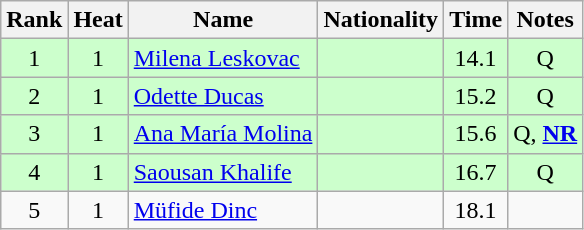<table class="wikitable sortable" style="text-align:center">
<tr>
<th>Rank</th>
<th>Heat</th>
<th>Name</th>
<th>Nationality</th>
<th>Time</th>
<th>Notes</th>
</tr>
<tr bgcolor=ccffcc>
<td>1</td>
<td>1</td>
<td align=left><a href='#'>Milena Leskovac</a></td>
<td align=left></td>
<td>14.1</td>
<td>Q</td>
</tr>
<tr bgcolor=ccffcc>
<td>2</td>
<td>1</td>
<td align=left><a href='#'>Odette Ducas</a></td>
<td align=left></td>
<td>15.2</td>
<td>Q</td>
</tr>
<tr bgcolor=ccffcc>
<td>3</td>
<td>1</td>
<td align=left><a href='#'>Ana María Molina</a></td>
<td align=left></td>
<td>15.6</td>
<td>Q, <strong><a href='#'>NR</a></strong></td>
</tr>
<tr bgcolor=ccffcc>
<td>4</td>
<td>1</td>
<td align=left><a href='#'>Saousan Khalife</a></td>
<td align=left></td>
<td>16.7</td>
<td>Q</td>
</tr>
<tr>
<td>5</td>
<td>1</td>
<td align=left><a href='#'>Müfide Dinc</a></td>
<td align=left></td>
<td>18.1</td>
<td></td>
</tr>
</table>
